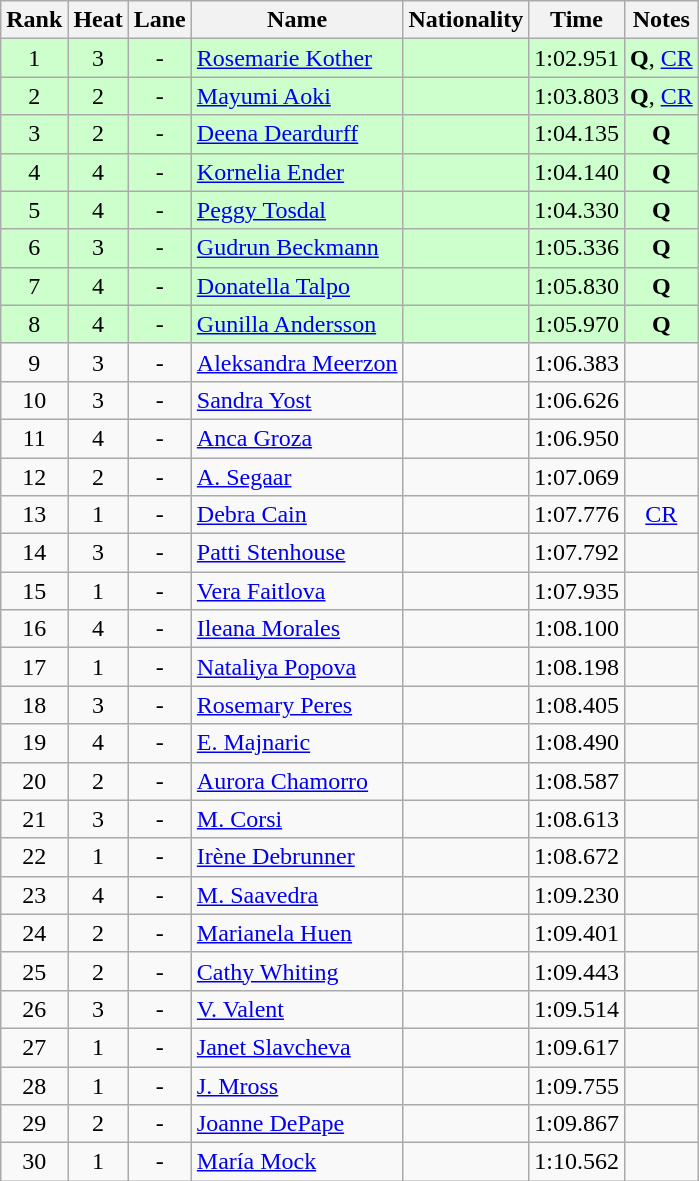<table class="wikitable sortable" style="text-align:center">
<tr>
<th>Rank</th>
<th>Heat</th>
<th>Lane</th>
<th>Name</th>
<th>Nationality</th>
<th>Time</th>
<th>Notes</th>
</tr>
<tr bgcolor=ccffcc>
<td>1</td>
<td>3</td>
<td>-</td>
<td align=left><a href='#'>Rosemarie Kother</a></td>
<td align=left></td>
<td>1:02.951</td>
<td><strong>Q</strong>, <a href='#'>CR</a></td>
</tr>
<tr bgcolor=ccffcc>
<td>2</td>
<td>2</td>
<td>-</td>
<td align=left><a href='#'>Mayumi Aoki</a></td>
<td align=left></td>
<td>1:03.803</td>
<td><strong>Q</strong>, <a href='#'>CR</a></td>
</tr>
<tr bgcolor=ccffcc>
<td>3</td>
<td>2</td>
<td>-</td>
<td align=left><a href='#'>Deena Deardurff</a></td>
<td align=left></td>
<td>1:04.135</td>
<td><strong>Q</strong></td>
</tr>
<tr bgcolor=ccffcc>
<td>4</td>
<td>4</td>
<td>-</td>
<td align=left><a href='#'>Kornelia Ender</a></td>
<td align=left></td>
<td>1:04.140</td>
<td><strong>Q</strong></td>
</tr>
<tr bgcolor=ccffcc>
<td>5</td>
<td>4</td>
<td>-</td>
<td align=left><a href='#'>Peggy Tosdal</a></td>
<td align=left></td>
<td>1:04.330</td>
<td><strong>Q</strong></td>
</tr>
<tr bgcolor=ccffcc>
<td>6</td>
<td>3</td>
<td>-</td>
<td align=left><a href='#'>Gudrun Beckmann</a></td>
<td align=left></td>
<td>1:05.336</td>
<td><strong>Q</strong></td>
</tr>
<tr bgcolor=ccffcc>
<td>7</td>
<td>4</td>
<td>-</td>
<td align=left><a href='#'>Donatella Talpo</a></td>
<td align=left></td>
<td>1:05.830</td>
<td><strong>Q</strong></td>
</tr>
<tr bgcolor=ccffcc>
<td>8</td>
<td>4</td>
<td>-</td>
<td align=left><a href='#'>Gunilla Andersson</a></td>
<td align=left></td>
<td>1:05.970</td>
<td><strong>Q</strong></td>
</tr>
<tr>
<td>9</td>
<td>3</td>
<td>-</td>
<td align=left><a href='#'>Aleksandra Meerzon</a></td>
<td align=left></td>
<td>1:06.383</td>
<td></td>
</tr>
<tr>
<td>10</td>
<td>3</td>
<td>-</td>
<td align=left><a href='#'>Sandra Yost</a></td>
<td align=left></td>
<td>1:06.626</td>
<td></td>
</tr>
<tr>
<td>11</td>
<td>4</td>
<td>-</td>
<td align=left><a href='#'>Anca Groza</a></td>
<td align=left></td>
<td>1:06.950</td>
<td></td>
</tr>
<tr>
<td>12</td>
<td>2</td>
<td>-</td>
<td align=left><a href='#'>A. Segaar</a></td>
<td align=left></td>
<td>1:07.069</td>
<td></td>
</tr>
<tr>
<td>13</td>
<td>1</td>
<td>-</td>
<td align=left><a href='#'>Debra Cain</a></td>
<td align=left></td>
<td>1:07.776</td>
<td><a href='#'>CR</a></td>
</tr>
<tr>
<td>14</td>
<td>3</td>
<td>-</td>
<td align=left><a href='#'>Patti Stenhouse</a></td>
<td align=left></td>
<td>1:07.792</td>
<td></td>
</tr>
<tr>
<td>15</td>
<td>1</td>
<td>-</td>
<td align=left><a href='#'>Vera Faitlova</a></td>
<td align=left></td>
<td>1:07.935</td>
<td></td>
</tr>
<tr>
<td>16</td>
<td>4</td>
<td>-</td>
<td align=left><a href='#'>Ileana Morales</a></td>
<td align=left></td>
<td>1:08.100</td>
<td></td>
</tr>
<tr>
<td>17</td>
<td>1</td>
<td>-</td>
<td align=left><a href='#'>Nataliya Popova</a></td>
<td align=left></td>
<td>1:08.198</td>
<td></td>
</tr>
<tr>
<td>18</td>
<td>3</td>
<td>-</td>
<td align=left><a href='#'>Rosemary Peres</a></td>
<td align=left></td>
<td>1:08.405</td>
<td></td>
</tr>
<tr>
<td>19</td>
<td>4</td>
<td>-</td>
<td align=left><a href='#'>E. Majnaric</a></td>
<td align=left></td>
<td>1:08.490</td>
<td></td>
</tr>
<tr>
<td>20</td>
<td>2</td>
<td>-</td>
<td align=left><a href='#'>Aurora Chamorro</a></td>
<td align=left></td>
<td>1:08.587</td>
<td></td>
</tr>
<tr>
<td>21</td>
<td>3</td>
<td>-</td>
<td align=left><a href='#'>M. Corsi</a></td>
<td align=left></td>
<td>1:08.613</td>
<td></td>
</tr>
<tr>
<td>22</td>
<td>1</td>
<td>-</td>
<td align=left><a href='#'>Irène Debrunner</a></td>
<td align=left></td>
<td>1:08.672</td>
<td></td>
</tr>
<tr>
<td>23</td>
<td>4</td>
<td>-</td>
<td align=left><a href='#'>M. Saavedra</a></td>
<td align=left></td>
<td>1:09.230</td>
<td></td>
</tr>
<tr>
<td>24</td>
<td>2</td>
<td>-</td>
<td align=left><a href='#'>Marianela Huen</a></td>
<td align=left></td>
<td>1:09.401</td>
<td></td>
</tr>
<tr>
<td>25</td>
<td>2</td>
<td>-</td>
<td align=left><a href='#'>Cathy Whiting</a></td>
<td align=left></td>
<td>1:09.443</td>
<td></td>
</tr>
<tr>
<td>26</td>
<td>3</td>
<td>-</td>
<td align=left><a href='#'>V. Valent</a></td>
<td align=left></td>
<td>1:09.514</td>
<td></td>
</tr>
<tr>
<td>27</td>
<td>1</td>
<td>-</td>
<td align=left><a href='#'>Janet Slavcheva</a></td>
<td align=left></td>
<td>1:09.617</td>
<td></td>
</tr>
<tr>
<td>28</td>
<td>1</td>
<td>-</td>
<td align=left><a href='#'>J. Mross</a></td>
<td align=left></td>
<td>1:09.755</td>
<td></td>
</tr>
<tr>
<td>29</td>
<td>2</td>
<td>-</td>
<td align=left><a href='#'>Joanne DePape</a></td>
<td align=left></td>
<td>1:09.867</td>
<td></td>
</tr>
<tr>
<td>30</td>
<td>1</td>
<td>-</td>
<td align=left><a href='#'>María Mock</a></td>
<td align=left></td>
<td>1:10.562</td>
<td></td>
</tr>
</table>
